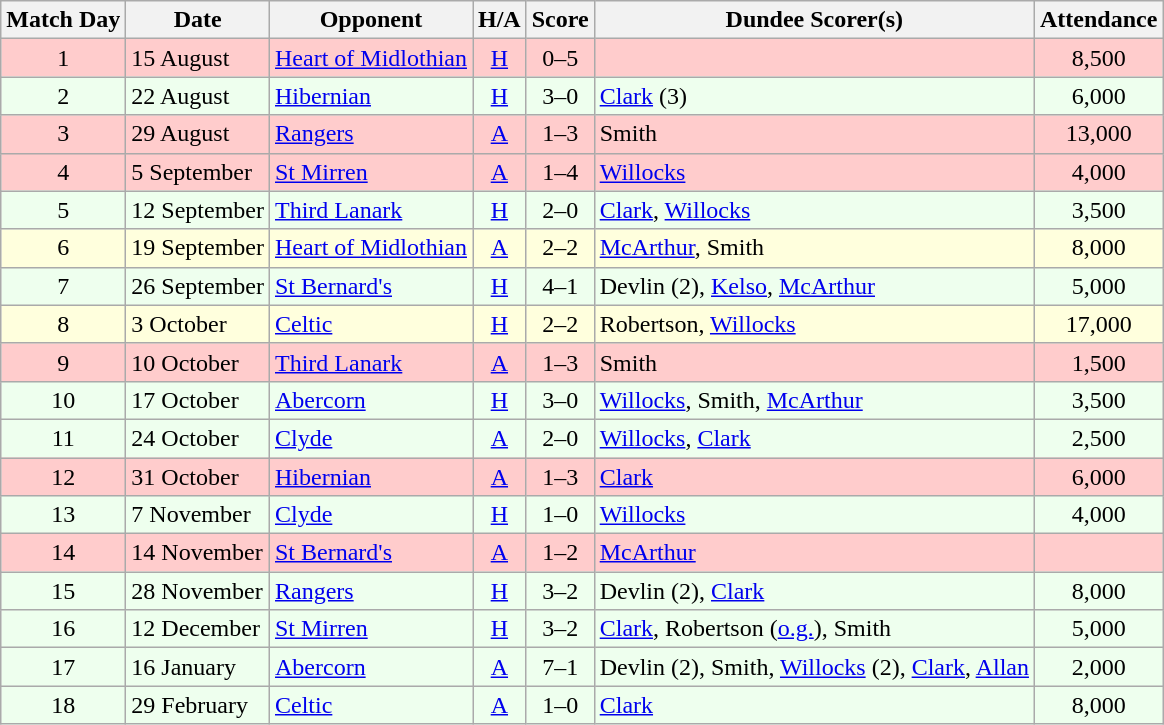<table class="wikitable" style="text-align:center">
<tr>
<th>Match Day</th>
<th>Date</th>
<th>Opponent</th>
<th>H/A</th>
<th>Score</th>
<th>Dundee Scorer(s)</th>
<th>Attendance</th>
</tr>
<tr bgcolor="#FFCCCC">
<td>1</td>
<td align="left">15 August</td>
<td align="left"><a href='#'>Heart of Midlothian</a></td>
<td><a href='#'>H</a></td>
<td>0–5</td>
<td align="left"></td>
<td>8,500</td>
</tr>
<tr bgcolor="#EEFFEE">
<td>2</td>
<td align="left">22 August</td>
<td align="left"><a href='#'>Hibernian</a></td>
<td><a href='#'>H</a></td>
<td>3–0</td>
<td align="left"><a href='#'>Clark</a> (3)</td>
<td>6,000</td>
</tr>
<tr bgcolor="#FFCCCC">
<td>3</td>
<td align="left">29 August</td>
<td align="left"><a href='#'>Rangers</a></td>
<td><a href='#'>A</a></td>
<td>1–3</td>
<td align="left">Smith</td>
<td>13,000</td>
</tr>
<tr bgcolor="#FFCCCC">
<td>4</td>
<td align="left">5 September</td>
<td align="left"><a href='#'>St Mirren</a></td>
<td><a href='#'>A</a></td>
<td>1–4</td>
<td align="left"><a href='#'>Willocks</a></td>
<td>4,000</td>
</tr>
<tr bgcolor="#EEFFEE">
<td>5</td>
<td align="left">12 September</td>
<td align="left"><a href='#'>Third Lanark</a></td>
<td><a href='#'>H</a></td>
<td>2–0</td>
<td align="left"><a href='#'>Clark</a>, <a href='#'>Willocks</a></td>
<td>3,500</td>
</tr>
<tr bgcolor="#FFFFDD">
<td>6</td>
<td align="left">19 September</td>
<td align="left"><a href='#'>Heart of Midlothian</a></td>
<td><a href='#'>A</a></td>
<td>2–2</td>
<td align="left"><a href='#'>McArthur</a>, Smith</td>
<td>8,000</td>
</tr>
<tr bgcolor="#EEFFEE">
<td>7</td>
<td align="left">26 September</td>
<td align="left"><a href='#'>St Bernard's</a></td>
<td><a href='#'>H</a></td>
<td>4–1</td>
<td align="left">Devlin (2), <a href='#'>Kelso</a>, <a href='#'>McArthur</a></td>
<td>5,000</td>
</tr>
<tr bgcolor="#FFFFDD">
<td>8</td>
<td align="left">3 October</td>
<td align="left"><a href='#'>Celtic</a></td>
<td><a href='#'>H</a></td>
<td>2–2</td>
<td align="left">Robertson, <a href='#'>Willocks</a></td>
<td>17,000</td>
</tr>
<tr bgcolor="#FFCCCC">
<td>9</td>
<td align="left">10 October</td>
<td align="left"><a href='#'>Third Lanark</a></td>
<td><a href='#'>A</a></td>
<td>1–3</td>
<td align="left">Smith</td>
<td>1,500</td>
</tr>
<tr bgcolor="#EEFFEE">
<td>10</td>
<td align="left">17 October</td>
<td align="left"><a href='#'>Abercorn</a></td>
<td><a href='#'>H</a></td>
<td>3–0</td>
<td align="left"><a href='#'>Willocks</a>, Smith, <a href='#'>McArthur</a></td>
<td>3,500</td>
</tr>
<tr bgcolor="#EEFFEE">
<td>11</td>
<td align="left">24 October</td>
<td align="left"><a href='#'>Clyde</a></td>
<td><a href='#'>A</a></td>
<td>2–0</td>
<td align="left"><a href='#'>Willocks</a>, <a href='#'>Clark</a></td>
<td>2,500</td>
</tr>
<tr bgcolor="#FFCCCC">
<td>12</td>
<td align="left">31 October</td>
<td align="left"><a href='#'>Hibernian</a></td>
<td><a href='#'>A</a></td>
<td>1–3</td>
<td align="left"><a href='#'>Clark</a></td>
<td>6,000</td>
</tr>
<tr bgcolor="#EEFFEE">
<td>13</td>
<td align="left">7 November</td>
<td align="left"><a href='#'>Clyde</a></td>
<td><a href='#'>H</a></td>
<td>1–0</td>
<td align="left"><a href='#'>Willocks</a></td>
<td>4,000</td>
</tr>
<tr bgcolor="#FFCCCC">
<td>14</td>
<td align="left">14 November</td>
<td align="left"><a href='#'>St Bernard's</a></td>
<td><a href='#'>A</a></td>
<td>1–2</td>
<td align="left"><a href='#'>McArthur</a></td>
<td></td>
</tr>
<tr bgcolor="#EEFFEE">
<td>15</td>
<td align="left">28 November</td>
<td align="left"><a href='#'>Rangers</a></td>
<td><a href='#'>H</a></td>
<td>3–2</td>
<td align="left">Devlin (2), <a href='#'>Clark</a></td>
<td>8,000</td>
</tr>
<tr bgcolor="#EEFFEE">
<td>16</td>
<td align="left">12 December</td>
<td align="left"><a href='#'>St Mirren</a></td>
<td><a href='#'>H</a></td>
<td>3–2</td>
<td align="left"><a href='#'>Clark</a>, Robertson (<a href='#'>o.g.</a>), Smith</td>
<td>5,000</td>
</tr>
<tr bgcolor="#EEFFEE">
<td>17</td>
<td align="left">16 January</td>
<td align="left"><a href='#'>Abercorn</a></td>
<td><a href='#'>A</a></td>
<td>7–1</td>
<td align="left">Devlin (2), Smith, <a href='#'>Willocks</a> (2), <a href='#'>Clark</a>, <a href='#'>Allan</a></td>
<td>2,000</td>
</tr>
<tr bgcolor="#EEFFEE">
<td>18</td>
<td align="left">29 February</td>
<td align="left"><a href='#'>Celtic</a></td>
<td><a href='#'>A</a></td>
<td>1–0</td>
<td align="left"><a href='#'>Clark</a></td>
<td>8,000</td>
</tr>
</table>
